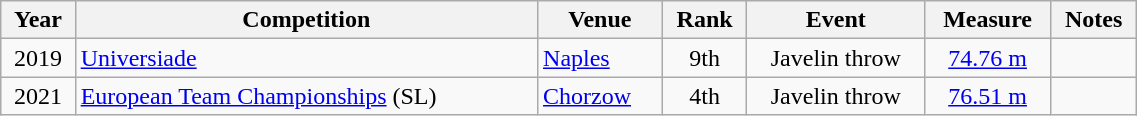<table class="wikitable" width=60% style="font-size:100%; text-align:center;">
<tr>
<th>Year</th>
<th>Competition</th>
<th>Venue</th>
<th>Rank</th>
<th>Event</th>
<th>Measure</th>
<th>Notes</th>
</tr>
<tr>
<td>2019</td>
<td align=left><a href='#'>Universiade</a></td>
<td align=left> <a href='#'>Naples</a></td>
<td>9th</td>
<td>Javelin throw</td>
<td><a href='#'>74.76 m</a></td>
<td></td>
</tr>
<tr>
<td>2021</td>
<td align=left><a href='#'>European Team Championships</a> (SL)</td>
<td align=left> <a href='#'>Chorzow</a></td>
<td>4th</td>
<td>Javelin throw</td>
<td><a href='#'>76.51 m</a></td>
<td></td>
</tr>
</table>
